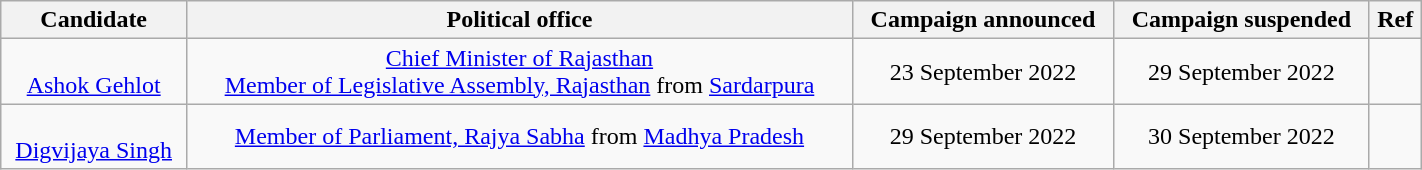<table class="wikitable" width="75%" style="text-align:center">
<tr>
<th>Candidate</th>
<th>Political office</th>
<th>Campaign announced</th>
<th>Campaign suspended</th>
<th>Ref</th>
</tr>
<tr>
<td><br> <a href='#'>Ashok Gehlot</a></td>
<td><a href='#'>Chief Minister of Rajasthan</a> <br> <a href='#'>Member of Legislative Assembly, Rajasthan</a> from <a href='#'>Sardarpura</a> </td>
<td>23 September 2022</td>
<td>29 September 2022</td>
<td></td>
</tr>
<tr>
<td><br><a href='#'>Digvijaya Singh</a></td>
<td><a href='#'>Member of Parliament, Rajya Sabha</a> from <a href='#'>Madhya Pradesh</a> </td>
<td>29 September 2022</td>
<td>30 September 2022</td>
<td></td>
</tr>
</table>
